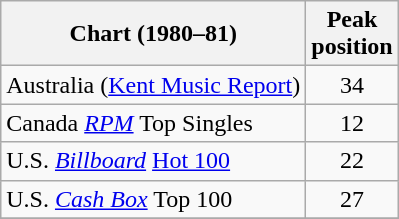<table class="wikitable">
<tr>
<th align="left">Chart (1980–81)</th>
<th align="left">Peak<br>position</th>
</tr>
<tr>
<td>Australia (<a href='#'>Kent Music Report</a>)</td>
<td style="text-align:center;">34</td>
</tr>
<tr>
<td>Canada <em><a href='#'>RPM</a></em> Top Singles</td>
<td style="text-align:center;">12</td>
</tr>
<tr>
<td>U.S. <em><a href='#'>Billboard</a></em> <a href='#'>Hot 100</a></td>
<td style="text-align:center;">22</td>
</tr>
<tr>
<td>U.S. <em><a href='#'>Cash Box</a></em> Top 100 </td>
<td style="text-align:center;">27</td>
</tr>
<tr>
</tr>
</table>
